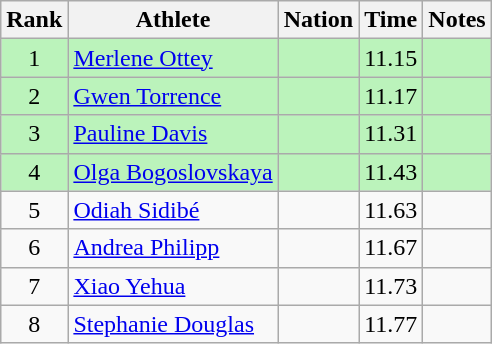<table class="wikitable sortable" style="text-align:center">
<tr>
<th>Rank</th>
<th>Athlete</th>
<th>Nation</th>
<th>Time</th>
<th>Notes</th>
</tr>
<tr style="background:#bbf3bb;">
<td>1</td>
<td align=left><a href='#'>Merlene Ottey</a></td>
<td align=left></td>
<td>11.15</td>
<td></td>
</tr>
<tr style="background:#bbf3bb;">
<td>2</td>
<td align=left><a href='#'>Gwen Torrence</a></td>
<td align=left></td>
<td>11.17</td>
<td></td>
</tr>
<tr style="background:#bbf3bb;">
<td>3</td>
<td align=left><a href='#'>Pauline Davis</a></td>
<td align=left></td>
<td>11.31</td>
<td></td>
</tr>
<tr style="background:#bbf3bb;">
<td>4</td>
<td align=left><a href='#'>Olga Bogoslovskaya</a></td>
<td align=left></td>
<td>11.43</td>
<td></td>
</tr>
<tr>
<td>5</td>
<td align=left><a href='#'>Odiah Sidibé</a></td>
<td align=left></td>
<td>11.63</td>
<td></td>
</tr>
<tr>
<td>6</td>
<td align=left><a href='#'>Andrea Philipp</a></td>
<td align=left></td>
<td>11.67</td>
<td></td>
</tr>
<tr>
<td>7</td>
<td align=left><a href='#'>Xiao Yehua</a></td>
<td align=left></td>
<td>11.73</td>
<td></td>
</tr>
<tr>
<td>8</td>
<td align=left><a href='#'>Stephanie Douglas</a></td>
<td align=left></td>
<td>11.77</td>
<td></td>
</tr>
</table>
